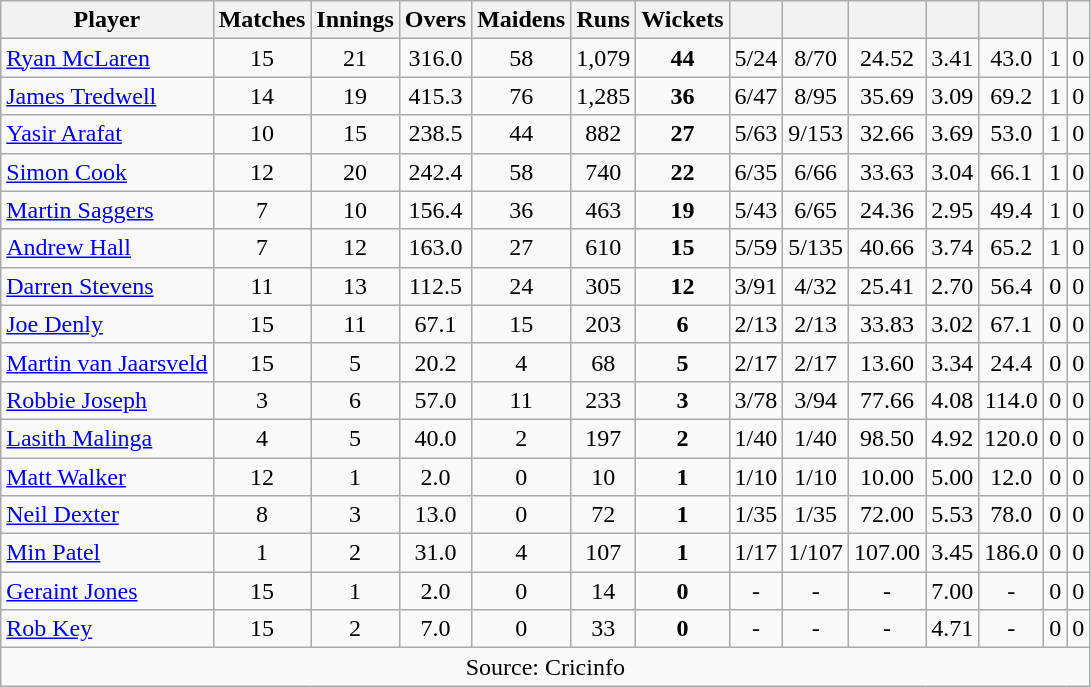<table class="wikitable" style="text-align:center">
<tr>
<th>Player</th>
<th>Matches</th>
<th>Innings</th>
<th>Overs</th>
<th>Maidens</th>
<th>Runs</th>
<th>Wickets</th>
<th></th>
<th></th>
<th></th>
<th></th>
<th></th>
<th></th>
<th></th>
</tr>
<tr>
<td align="left"><a href='#'>Ryan McLaren</a></td>
<td>15</td>
<td>21</td>
<td>316.0</td>
<td>58</td>
<td>1,079</td>
<td><strong>44</strong></td>
<td>5/24</td>
<td>8/70</td>
<td>24.52</td>
<td>3.41</td>
<td>43.0</td>
<td>1</td>
<td>0</td>
</tr>
<tr>
<td align="left"><a href='#'>James Tredwell</a></td>
<td>14</td>
<td>19</td>
<td>415.3</td>
<td>76</td>
<td>1,285</td>
<td><strong>36</strong></td>
<td>6/47</td>
<td>8/95</td>
<td>35.69</td>
<td>3.09</td>
<td>69.2</td>
<td>1</td>
<td>0</td>
</tr>
<tr>
<td align="left"><a href='#'>Yasir Arafat</a></td>
<td>10</td>
<td>15</td>
<td>238.5</td>
<td>44</td>
<td>882</td>
<td><strong>27</strong></td>
<td>5/63</td>
<td>9/153</td>
<td>32.66</td>
<td>3.69</td>
<td>53.0</td>
<td>1</td>
<td>0</td>
</tr>
<tr>
<td align="left"><a href='#'>Simon Cook</a></td>
<td>12</td>
<td>20</td>
<td>242.4</td>
<td>58</td>
<td>740</td>
<td><strong>22</strong></td>
<td>6/35</td>
<td>6/66</td>
<td>33.63</td>
<td>3.04</td>
<td>66.1</td>
<td>1</td>
<td>0</td>
</tr>
<tr>
<td align="left"><a href='#'>Martin Saggers</a></td>
<td>7</td>
<td>10</td>
<td>156.4</td>
<td>36</td>
<td>463</td>
<td><strong>19</strong></td>
<td>5/43</td>
<td>6/65</td>
<td>24.36</td>
<td>2.95</td>
<td>49.4</td>
<td>1</td>
<td>0</td>
</tr>
<tr>
<td align="left"><a href='#'>Andrew Hall</a></td>
<td>7</td>
<td>12</td>
<td>163.0</td>
<td>27</td>
<td>610</td>
<td><strong>15</strong></td>
<td>5/59</td>
<td>5/135</td>
<td>40.66</td>
<td>3.74</td>
<td>65.2</td>
<td>1</td>
<td>0</td>
</tr>
<tr>
<td align="left"><a href='#'>Darren Stevens</a></td>
<td>11</td>
<td>13</td>
<td>112.5</td>
<td>24</td>
<td>305</td>
<td><strong>12</strong></td>
<td>3/91</td>
<td>4/32</td>
<td>25.41</td>
<td>2.70</td>
<td>56.4</td>
<td>0</td>
<td>0</td>
</tr>
<tr>
<td align="left"><a href='#'>Joe Denly</a></td>
<td>15</td>
<td>11</td>
<td>67.1</td>
<td>15</td>
<td>203</td>
<td><strong>6</strong></td>
<td>2/13</td>
<td>2/13</td>
<td>33.83</td>
<td>3.02</td>
<td>67.1</td>
<td>0</td>
<td>0</td>
</tr>
<tr>
<td align="left"><a href='#'>Martin van Jaarsveld</a></td>
<td>15</td>
<td>5</td>
<td>20.2</td>
<td>4</td>
<td>68</td>
<td><strong>5</strong></td>
<td>2/17</td>
<td>2/17</td>
<td>13.60</td>
<td>3.34</td>
<td>24.4</td>
<td>0</td>
<td>0</td>
</tr>
<tr>
<td align="left"><a href='#'>Robbie Joseph</a></td>
<td>3</td>
<td>6</td>
<td>57.0</td>
<td>11</td>
<td>233</td>
<td><strong>3</strong></td>
<td>3/78</td>
<td>3/94</td>
<td>77.66</td>
<td>4.08</td>
<td>114.0</td>
<td>0</td>
<td>0</td>
</tr>
<tr>
<td align="left"><a href='#'>Lasith Malinga</a></td>
<td>4</td>
<td>5</td>
<td>40.0</td>
<td>2</td>
<td>197</td>
<td><strong>2</strong></td>
<td>1/40</td>
<td>1/40</td>
<td>98.50</td>
<td>4.92</td>
<td>120.0</td>
<td>0</td>
<td>0</td>
</tr>
<tr>
<td align="left"><a href='#'>Matt Walker</a></td>
<td>12</td>
<td>1</td>
<td>2.0</td>
<td>0</td>
<td>10</td>
<td><strong>1</strong></td>
<td>1/10</td>
<td>1/10</td>
<td>10.00</td>
<td>5.00</td>
<td>12.0</td>
<td>0</td>
<td>0</td>
</tr>
<tr>
<td align="left"><a href='#'>Neil Dexter</a></td>
<td>8</td>
<td>3</td>
<td>13.0</td>
<td>0</td>
<td>72</td>
<td><strong>1</strong></td>
<td>1/35</td>
<td>1/35</td>
<td>72.00</td>
<td>5.53</td>
<td>78.0</td>
<td>0</td>
<td>0</td>
</tr>
<tr>
<td align="left"><a href='#'>Min Patel</a></td>
<td>1</td>
<td>2</td>
<td>31.0</td>
<td>4</td>
<td>107</td>
<td><strong>1</strong></td>
<td>1/17</td>
<td>1/107</td>
<td>107.00</td>
<td>3.45</td>
<td>186.0</td>
<td>0</td>
<td>0</td>
</tr>
<tr>
<td align="left"><a href='#'>Geraint Jones</a></td>
<td>15</td>
<td>1</td>
<td>2.0</td>
<td>0</td>
<td>14</td>
<td><strong>0</strong></td>
<td>-</td>
<td>-</td>
<td>-</td>
<td>7.00</td>
<td>-</td>
<td>0</td>
<td>0</td>
</tr>
<tr>
<td align="left"><a href='#'>Rob Key</a></td>
<td>15</td>
<td>2</td>
<td>7.0</td>
<td>0</td>
<td>33</td>
<td><strong>0</strong></td>
<td>-</td>
<td>-</td>
<td>-</td>
<td>4.71</td>
<td>-</td>
<td>0</td>
<td>0</td>
</tr>
<tr>
<td colspan="14">Source: Cricinfo</td>
</tr>
</table>
